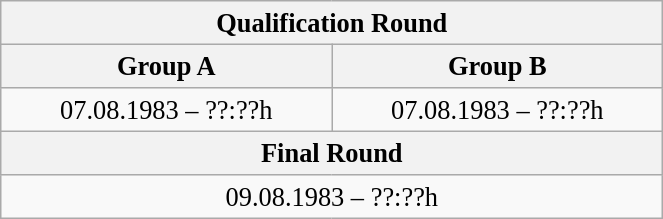<table class="wikitable" style=" text-align:center; font-size:110%;" width="35%">
<tr>
<th colspan="2">Qualification Round</th>
</tr>
<tr>
<th>Group A</th>
<th>Group B</th>
</tr>
<tr>
<td>07.08.1983 – ??:??h</td>
<td>07.08.1983 – ??:??h</td>
</tr>
<tr>
<th colspan="2">Final Round</th>
</tr>
<tr>
<td colspan="2">09.08.1983 – ??:??h</td>
</tr>
</table>
